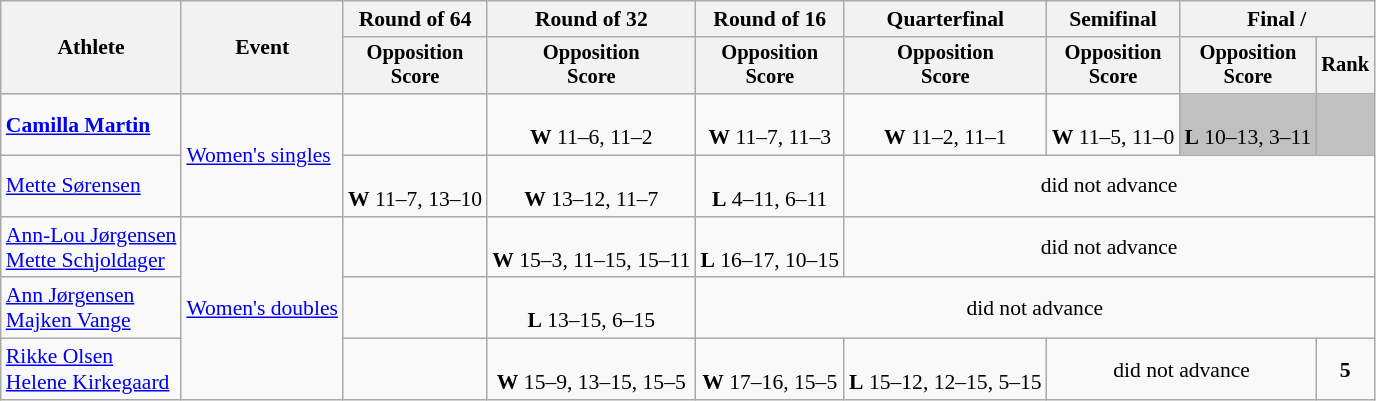<table class=wikitable style="font-size:90%">
<tr>
<th rowspan="2">Athlete</th>
<th rowspan="2">Event</th>
<th>Round of 64</th>
<th>Round of 32</th>
<th>Round of 16</th>
<th>Quarterfinal</th>
<th>Semifinal</th>
<th colspan=2>Final / </th>
</tr>
<tr style="font-size:95%">
<th>Opposition<br>Score</th>
<th>Opposition<br>Score</th>
<th>Opposition<br>Score</th>
<th>Opposition<br>Score</th>
<th>Opposition<br>Score</th>
<th>Opposition<br>Score</th>
<th>Rank</th>
</tr>
<tr align=center>
<td align=left><strong><a href='#'>Camilla Martin</a></strong></td>
<td align=left rowspan=2><a href='#'>Women's singles</a></td>
<td></td>
<td><br><strong>W</strong> 11–6, 11–2</td>
<td><br><strong>W</strong> 11–7, 11–3</td>
<td><br><strong>W</strong> 11–2, 11–1</td>
<td><br><strong>W</strong> 11–5, 11–0</td>
<td align="center" bgcolor='silver'><br><strong>L</strong> 10–13, 3–11</td>
<td align="center" bgcolor='silver'></td>
</tr>
<tr align=center>
<td align=left><a href='#'>Mette Sørensen</a></td>
<td><br><strong>W</strong> 11–7, 13–10</td>
<td><br><strong>W</strong> 13–12, 11–7</td>
<td><br><strong>L</strong> 4–11, 6–11</td>
<td colspan=5>did not advance</td>
</tr>
<tr align=center>
<td align=left><a href='#'>Ann-Lou Jørgensen</a><br><a href='#'>Mette Schjoldager</a></td>
<td align=left rowspan=3><a href='#'>Women's doubles</a></td>
<td></td>
<td><br><strong>W</strong> 15–3, 11–15, 15–11</td>
<td><br><strong>L</strong> 16–17, 10–15</td>
<td colspan=4>did not advance</td>
</tr>
<tr align=center>
<td align=left><a href='#'>Ann Jørgensen</a><br><a href='#'>Majken Vange</a></td>
<td></td>
<td><br><strong>L</strong> 13–15, 6–15</td>
<td colspan=5>did not advance</td>
</tr>
<tr align=center>
<td align=left><a href='#'>Rikke Olsen</a><br><a href='#'>Helene Kirkegaard</a></td>
<td></td>
<td><br><strong>W</strong> 15–9, 13–15, 15–5</td>
<td><br><strong>W</strong> 17–16, 15–5</td>
<td><br><strong>L</strong> 15–12, 12–15, 5–15</td>
<td colspan=2>did not advance</td>
<td><strong>5</strong></td>
</tr>
</table>
